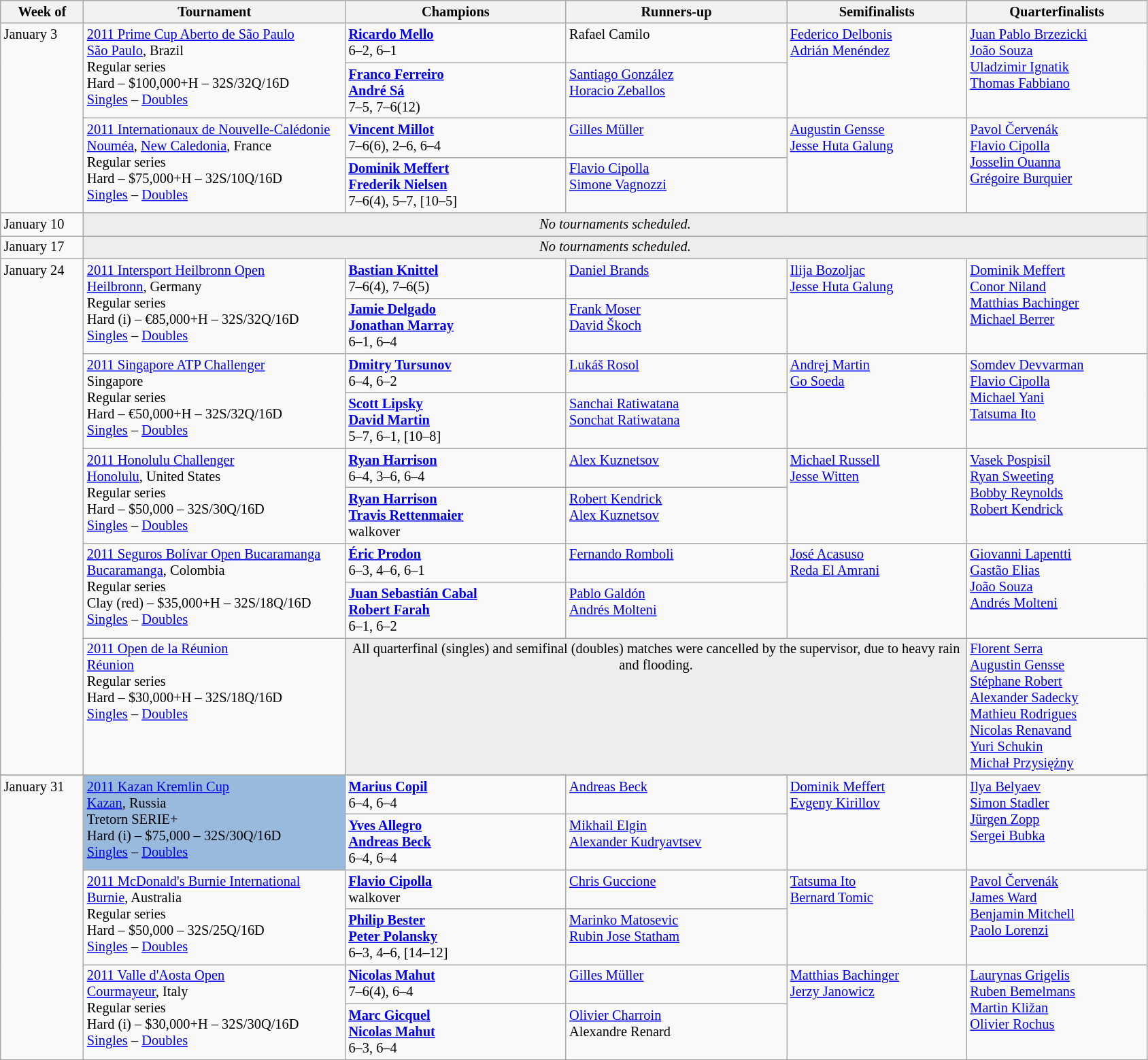<table class=wikitable style=font-size:85%>
<tr>
<th width=75>Week of</th>
<th width=250>Tournament</th>
<th width=210>Champions</th>
<th width=210>Runners-up</th>
<th width=170>Semifinalists</th>
<th width=170>Quarterfinalists</th>
</tr>
<tr valign=top>
<td rowspan=4>January 3</td>
<td rowspan=2><a href='#'>2011 Prime Cup Aberto de São Paulo</a><br> <a href='#'>São Paulo</a>, Brazil<br>Regular series<br>Hard – $100,000+H – 32S/32Q/16D<br><a href='#'>Singles</a> – <a href='#'>Doubles</a></td>
<td> <strong><a href='#'>Ricardo Mello</a></strong><br>6–2, 6–1</td>
<td> Rafael Camilo</td>
<td rowspan=2> <a href='#'>Federico Delbonis</a><br> <a href='#'>Adrián Menéndez</a></td>
<td rowspan=2> <a href='#'>Juan Pablo Brzezicki</a><br> <a href='#'>João Souza</a><br> <a href='#'>Uladzimir Ignatik</a><br> <a href='#'>Thomas Fabbiano</a></td>
</tr>
<tr valign=top>
<td> <strong><a href='#'>Franco Ferreiro</a></strong><br> <strong><a href='#'>André Sá</a></strong><br>7–5, 7–6(12)</td>
<td> <a href='#'>Santiago González</a><br> <a href='#'>Horacio Zeballos</a></td>
</tr>
<tr valign=top>
<td rowspan=2><a href='#'>2011 Internationaux de Nouvelle-Calédonie</a><br> <a href='#'>Nouméa</a>, <a href='#'>New Caledonia</a>, France<br>Regular series<br>Hard – $75,000+H – 32S/10Q/16D<br><a href='#'>Singles</a> – <a href='#'>Doubles</a></td>
<td> <strong><a href='#'>Vincent Millot</a></strong><br>7–6(6), 2–6, 6–4</td>
<td> <a href='#'>Gilles Müller</a></td>
<td rowspan=2> <a href='#'>Augustin Gensse</a><br> <a href='#'>Jesse Huta Galung</a></td>
<td rowspan=2> <a href='#'>Pavol Červenák</a><br> <a href='#'>Flavio Cipolla</a><br> <a href='#'>Josselin Ouanna</a><br> <a href='#'>Grégoire Burquier</a></td>
</tr>
<tr valign=top>
<td> <strong><a href='#'>Dominik Meffert</a></strong><br> <strong><a href='#'>Frederik Nielsen</a></strong><br>7–6(4), 5–7, [10–5]</td>
<td> <a href='#'>Flavio Cipolla</a><br> <a href='#'>Simone Vagnozzi</a></td>
</tr>
<tr valign=top>
<td rowspan=1>January 10</td>
<td colspan=5 style="text-align:center; background:#ededed;"><em>No tournaments scheduled.</em></td>
</tr>
<tr valign=top>
<td rowspan=1>January 17</td>
<td colspan=5 style="text-align:center; background:#ededed;"><em>No tournaments scheduled.</em></td>
</tr>
<tr valign=top>
<td rowspan=9>January 24</td>
<td rowspan=2><a href='#'>2011 Intersport Heilbronn Open</a><br><a href='#'>Heilbronn</a>, Germany<br>Regular series<br>Hard (i) – €85,000+H – 32S/32Q/16D<br><a href='#'>Singles</a> – <a href='#'>Doubles</a></td>
<td> <strong><a href='#'>Bastian Knittel</a></strong><br>7–6(4), 7–6(5)</td>
<td> <a href='#'>Daniel Brands</a></td>
<td rowspan=2> <a href='#'>Ilija Bozoljac</a><br> <a href='#'>Jesse Huta Galung</a></td>
<td rowspan=2> <a href='#'>Dominik Meffert</a><br> <a href='#'>Conor Niland</a><br> <a href='#'>Matthias Bachinger</a><br> <a href='#'>Michael Berrer</a></td>
</tr>
<tr valign=top>
<td> <strong><a href='#'>Jamie Delgado</a></strong><br> <strong><a href='#'>Jonathan Marray</a></strong><br>6–1, 6–4</td>
<td> <a href='#'>Frank Moser</a><br> <a href='#'>David Škoch</a></td>
</tr>
<tr valign=top>
<td rowspan=2><a href='#'>2011 Singapore ATP Challenger</a><br> Singapore<br>Regular series<br>Hard – €50,000+H – 32S/32Q/16D<br><a href='#'>Singles</a> – <a href='#'>Doubles</a></td>
<td> <strong><a href='#'>Dmitry Tursunov</a></strong><br>6–4, 6–2</td>
<td> <a href='#'>Lukáš Rosol</a></td>
<td rowspan=2> <a href='#'>Andrej Martin</a><br> <a href='#'>Go Soeda</a></td>
<td rowspan=2> <a href='#'>Somdev Devvarman</a><br> <a href='#'>Flavio Cipolla</a><br> <a href='#'>Michael Yani</a><br> <a href='#'>Tatsuma Ito</a></td>
</tr>
<tr valign=top>
<td> <strong><a href='#'>Scott Lipsky</a></strong><br> <strong><a href='#'>David Martin</a></strong><br>5–7, 6–1, [10–8]</td>
<td> <a href='#'>Sanchai Ratiwatana</a><br> <a href='#'>Sonchat Ratiwatana</a></td>
</tr>
<tr valign=top>
<td rowspan=2><a href='#'>2011 Honolulu Challenger</a><br> <a href='#'>Honolulu</a>, United States<br>Regular series<br>Hard – $50,000 – 32S/30Q/16D<br><a href='#'>Singles</a> – <a href='#'>Doubles</a></td>
<td> <strong><a href='#'>Ryan Harrison</a></strong><br>6–4, 3–6, 6–4</td>
<td> <a href='#'>Alex Kuznetsov</a></td>
<td rowspan=2> <a href='#'>Michael Russell</a><br> <a href='#'>Jesse Witten</a></td>
<td rowspan=2> <a href='#'>Vasek Pospisil</a><br> <a href='#'>Ryan Sweeting</a><br> <a href='#'>Bobby Reynolds</a><br> <a href='#'>Robert Kendrick</a></td>
</tr>
<tr valign=top>
<td> <strong><a href='#'>Ryan Harrison</a></strong><br> <strong><a href='#'>Travis Rettenmaier</a></strong><br>walkover</td>
<td> <a href='#'>Robert Kendrick</a><br> <a href='#'>Alex Kuznetsov</a></td>
</tr>
<tr valign=top>
<td rowspan=2><a href='#'>2011 Seguros Bolívar Open Bucaramanga</a><br> <a href='#'>Bucaramanga</a>, Colombia<br>Regular series<br>Clay (red) – $35,000+H – 32S/18Q/16D<br><a href='#'>Singles</a> – <a href='#'>Doubles</a></td>
<td> <strong><a href='#'>Éric Prodon</a></strong><br>6–3, 4–6, 6–1</td>
<td> <a href='#'>Fernando Romboli</a></td>
<td rowspan=2> <a href='#'>José Acasuso</a><br> <a href='#'>Reda El Amrani</a></td>
<td rowspan=2> <a href='#'>Giovanni Lapentti</a><br> <a href='#'>Gastão Elias</a><br> <a href='#'>João Souza</a><br> <a href='#'>Andrés Molteni</a></td>
</tr>
<tr valign=top>
<td> <strong><a href='#'>Juan Sebastián Cabal</a></strong><br> <strong><a href='#'>Robert Farah</a></strong><br>6–1, 6–2</td>
<td> <a href='#'>Pablo Galdón</a><br> <a href='#'>Andrés Molteni</a></td>
</tr>
<tr valign=top>
<td rowspan=1><a href='#'>2011 Open de la Réunion</a><br> <a href='#'>Réunion</a><br>Regular series<br>Hard – $30,000+H – 32S/18Q/16D<br><a href='#'>Singles</a> – <a href='#'>Doubles</a></td>
<td colspan=3 style="text-align:center; background:#ededed;">All quarterfinal (singles) and semifinal (doubles) matches were cancelled by the supervisor, due to heavy rain and flooding.</td>
<td rowspan=1> <a href='#'>Florent Serra</a><br> <a href='#'>Augustin Gensse</a><br> <a href='#'>Stéphane Robert</a><br> <a href='#'>Alexander Sadecky</a><br> <a href='#'>Mathieu Rodrigues</a><br> <a href='#'>Nicolas Renavand</a><br> <a href='#'>Yuri Schukin</a><br> <a href='#'>Michał Przysiężny</a></td>
</tr>
<tr valign=top>
</tr>
<tr valign=top>
<td rowspan=6>January 31</td>
<td bgcolor=#99BADD rowspan=2><a href='#'>2011 Kazan Kremlin Cup</a><br> <a href='#'>Kazan</a>, Russia<br>Tretorn SERIE+<br>Hard (i) – $75,000 – 32S/30Q/16D<br><a href='#'>Singles</a> – <a href='#'>Doubles</a></td>
<td> <strong><a href='#'>Marius Copil</a></strong><br>6–4, 6–4</td>
<td> <a href='#'>Andreas Beck</a></td>
<td rowspan=2> <a href='#'>Dominik Meffert</a><br> <a href='#'>Evgeny Kirillov</a></td>
<td rowspan=2> <a href='#'>Ilya Belyaev</a><br> <a href='#'>Simon Stadler</a><br> <a href='#'>Jürgen Zopp</a><br> <a href='#'>Sergei Bubka</a></td>
</tr>
<tr valign=top>
<td> <strong><a href='#'>Yves Allegro</a></strong><br> <strong><a href='#'>Andreas Beck</a></strong><br>6–4, 6–4</td>
<td> <a href='#'>Mikhail Elgin</a><br> <a href='#'>Alexander Kudryavtsev</a></td>
</tr>
<tr valign=top>
<td rowspan=2><a href='#'>2011 McDonald's Burnie International</a><br> <a href='#'>Burnie</a>, Australia<br>Regular series<br>Hard – $50,000 – 32S/25Q/16D<br><a href='#'>Singles</a> – <a href='#'>Doubles</a></td>
<td> <strong><a href='#'>Flavio Cipolla</a></strong><br>walkover</td>
<td> <a href='#'>Chris Guccione</a></td>
<td rowspan=2> <a href='#'>Tatsuma Ito</a><br> <a href='#'>Bernard Tomic</a></td>
<td rowspan=2> <a href='#'>Pavol Červenák</a><br> <a href='#'>James Ward</a><br> <a href='#'>Benjamin Mitchell</a><br> <a href='#'>Paolo Lorenzi</a></td>
</tr>
<tr valign=top>
<td> <strong><a href='#'>Philip Bester</a></strong><br> <strong><a href='#'>Peter Polansky</a></strong><br>6–3, 4–6, [14–12]</td>
<td> <a href='#'>Marinko Matosevic</a><br> <a href='#'>Rubin Jose Statham</a></td>
</tr>
<tr valign=top>
<td rowspan=2><a href='#'>2011 Valle d'Aosta Open</a><br><a href='#'>Courmayeur</a>, Italy<br>Regular series<br>Hard (i) – $30,000+H – 32S/30Q/16D<br><a href='#'>Singles</a> – <a href='#'>Doubles</a></td>
<td> <strong><a href='#'>Nicolas Mahut</a></strong><br>7–6(4), 6–4</td>
<td> <a href='#'>Gilles Müller</a></td>
<td rowspan=2> <a href='#'>Matthias Bachinger</a><br> <a href='#'>Jerzy Janowicz</a></td>
<td rowspan=2> <a href='#'>Laurynas Grigelis</a><br> <a href='#'>Ruben Bemelmans</a><br> <a href='#'>Martin Kližan</a><br> <a href='#'>Olivier Rochus</a></td>
</tr>
<tr valign=top>
<td> <strong><a href='#'>Marc Gicquel</a></strong><br> <strong><a href='#'>Nicolas Mahut</a></strong><br>6–3, 6–4</td>
<td> <a href='#'>Olivier Charroin</a><br> Alexandre Renard</td>
</tr>
</table>
